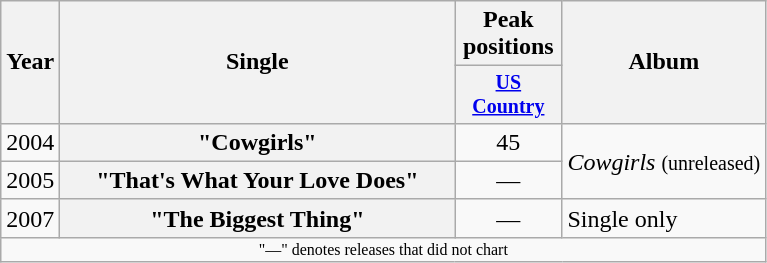<table class="wikitable plainrowheaders" style="text-align:center;">
<tr>
<th rowspan="2">Year</th>
<th rowspan="2" style="width:16em;">Single</th>
<th colspan="1">Peak positions</th>
<th rowspan="2">Album</th>
</tr>
<tr style="font-size:smaller;">
<th width="65"><a href='#'>US Country</a></th>
</tr>
<tr>
<td>2004</td>
<th scope="row">"Cowgirls"</th>
<td>45</td>
<td align="left" rowspan="2"><em>Cowgirls</em> <small>(unreleased)</small></td>
</tr>
<tr>
<td>2005</td>
<th scope="row">"That's What Your Love Does"</th>
<td>—</td>
</tr>
<tr>
<td>2007</td>
<th scope="row">"The Biggest Thing"</th>
<td>—</td>
<td align="left">Single only</td>
</tr>
<tr>
<td colspan="4" style="font-size:8pt">"—" denotes releases that did not chart</td>
</tr>
</table>
